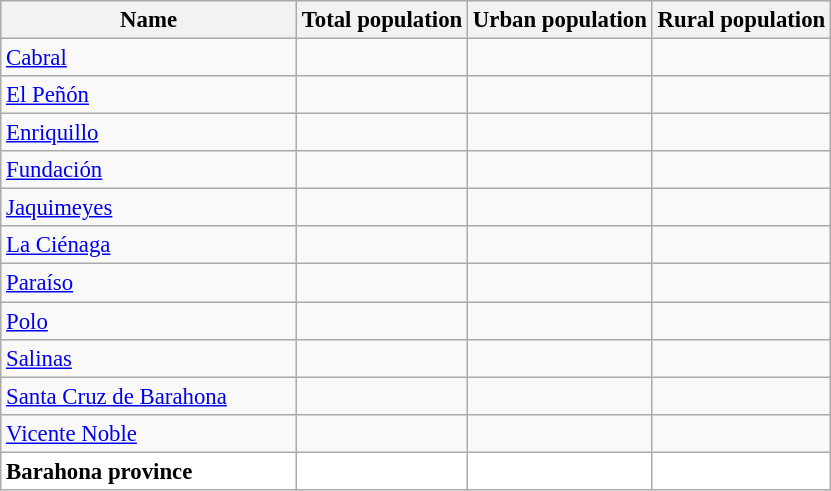<table class="wikitable sortable" style="text-align:right; font-size:95%;">
<tr>
<th width="190px">Name</th>
<th>Total population</th>
<th>Urban population</th>
<th>Rural population</th>
</tr>
<tr>
<td align="left"><a href='#'>Cabral</a></td>
<td></td>
<td></td>
<td></td>
</tr>
<tr>
<td align="left"><a href='#'>El Peñón</a></td>
<td></td>
<td></td>
<td></td>
</tr>
<tr>
<td align="left"><a href='#'>Enriquillo</a></td>
<td></td>
<td></td>
<td></td>
</tr>
<tr>
<td align="left"><a href='#'>Fundación</a></td>
<td></td>
<td></td>
<td></td>
</tr>
<tr>
<td align="left"><a href='#'>Jaquimeyes</a></td>
<td></td>
<td></td>
<td></td>
</tr>
<tr>
<td align="left"><a href='#'>La Ciénaga</a></td>
<td></td>
<td></td>
<td></td>
</tr>
<tr>
<td align="left"><a href='#'>Paraíso</a></td>
<td></td>
<td></td>
<td></td>
</tr>
<tr>
<td align="left"><a href='#'>Polo</a></td>
<td></td>
<td></td>
<td></td>
</tr>
<tr>
<td align="left"><a href='#'>Salinas</a></td>
<td></td>
<td></td>
<td></td>
</tr>
<tr>
<td align="left"><a href='#'>Santa Cruz de Barahona</a></td>
<td></td>
<td></td>
<td></td>
</tr>
<tr>
<td align="left"><a href='#'>Vicente Noble</a></td>
<td></td>
<td></td>
<td></td>
</tr>
<tr style="background:white">
<td align="left"><strong>Barahona province</strong></td>
<td></td>
<td></td>
<td></td>
</tr>
</table>
